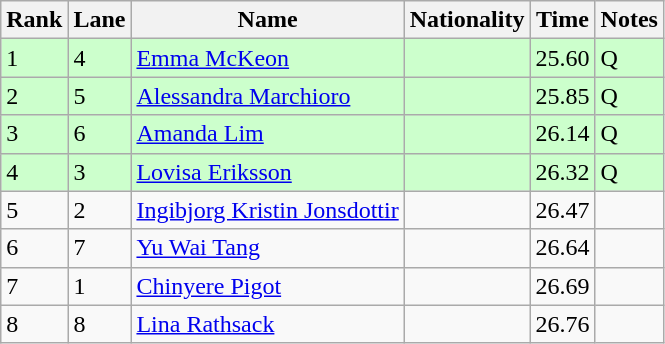<table class="wikitable">
<tr>
<th>Rank</th>
<th>Lane</th>
<th>Name</th>
<th>Nationality</th>
<th>Time</th>
<th>Notes</th>
</tr>
<tr bgcolor=ccffcc>
<td>1</td>
<td>4</td>
<td><a href='#'>Emma McKeon</a></td>
<td></td>
<td>25.60</td>
<td>Q</td>
</tr>
<tr bgcolor=ccffcc>
<td>2</td>
<td>5</td>
<td><a href='#'>Alessandra Marchioro</a></td>
<td></td>
<td>25.85</td>
<td>Q</td>
</tr>
<tr bgcolor=ccffcc>
<td>3</td>
<td>6</td>
<td><a href='#'>Amanda Lim</a></td>
<td></td>
<td>26.14</td>
<td>Q</td>
</tr>
<tr bgcolor=ccffcc>
<td>4</td>
<td>3</td>
<td><a href='#'>Lovisa Eriksson</a></td>
<td></td>
<td>26.32</td>
<td>Q</td>
</tr>
<tr>
<td>5</td>
<td>2</td>
<td><a href='#'>Ingibjorg Kristin Jonsdottir</a></td>
<td></td>
<td>26.47</td>
<td></td>
</tr>
<tr>
<td>6</td>
<td>7</td>
<td><a href='#'>Yu Wai Tang</a></td>
<td></td>
<td>26.64</td>
<td></td>
</tr>
<tr>
<td>7</td>
<td>1</td>
<td><a href='#'>Chinyere Pigot</a></td>
<td></td>
<td>26.69</td>
<td></td>
</tr>
<tr>
<td>8</td>
<td>8</td>
<td><a href='#'>Lina Rathsack</a></td>
<td></td>
<td>26.76</td>
<td></td>
</tr>
</table>
